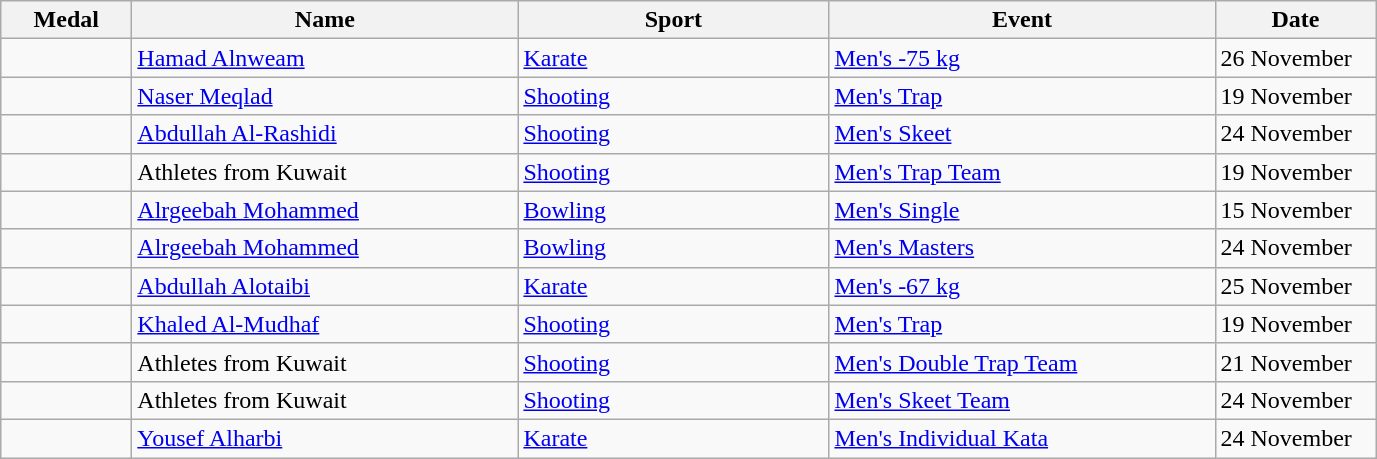<table class="wikitable sortable" style="font-size:100%">
<tr>
<th width="80">Medal</th>
<th width="250">Name</th>
<th width="200">Sport</th>
<th width="250">Event</th>
<th width="100">Date</th>
</tr>
<tr>
<td></td>
<td><a href='#'>Hamad Alnweam</a></td>
<td><a href='#'>Karate</a></td>
<td><a href='#'>Men's -75 kg</a></td>
<td>26 November</td>
</tr>
<tr>
<td></td>
<td><a href='#'>Naser Meqlad</a></td>
<td><a href='#'>Shooting</a></td>
<td><a href='#'>Men's Trap</a></td>
<td>19 November</td>
</tr>
<tr>
<td></td>
<td><a href='#'>Abdullah Al-Rashidi</a></td>
<td><a href='#'>Shooting</a></td>
<td><a href='#'>Men's Skeet</a></td>
<td>24 November</td>
</tr>
<tr>
<td></td>
<td>Athletes from Kuwait</td>
<td><a href='#'>Shooting</a></td>
<td><a href='#'>Men's Trap Team</a></td>
<td>19 November</td>
</tr>
<tr>
<td></td>
<td><a href='#'>Alrgeebah Mohammed</a></td>
<td><a href='#'>Bowling</a></td>
<td><a href='#'>Men's Single</a></td>
<td>15 November</td>
</tr>
<tr>
<td></td>
<td><a href='#'>Alrgeebah Mohammed</a></td>
<td><a href='#'>Bowling</a></td>
<td><a href='#'>Men's Masters</a></td>
<td>24 November</td>
</tr>
<tr>
<td></td>
<td><a href='#'>Abdullah Alotaibi</a></td>
<td><a href='#'>Karate</a></td>
<td><a href='#'>Men's -67 kg</a></td>
<td>25 November</td>
</tr>
<tr>
<td></td>
<td><a href='#'>Khaled Al-Mudhaf</a></td>
<td><a href='#'>Shooting</a></td>
<td><a href='#'>Men's Trap</a></td>
<td>19 November</td>
</tr>
<tr>
<td></td>
<td>Athletes from Kuwait</td>
<td><a href='#'>Shooting</a></td>
<td><a href='#'>Men's Double Trap Team</a></td>
<td>21 November</td>
</tr>
<tr>
<td></td>
<td>Athletes from Kuwait</td>
<td><a href='#'>Shooting</a></td>
<td><a href='#'>Men's Skeet Team</a></td>
<td>24 November</td>
</tr>
<tr>
<td></td>
<td><a href='#'>Yousef Alharbi</a></td>
<td><a href='#'>Karate</a></td>
<td><a href='#'>Men's Individual Kata</a></td>
<td>24 November</td>
</tr>
</table>
